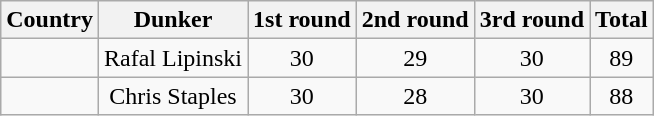<table class="wikitable sortable" style="text-align:center">
<tr>
<th>Country</th>
<th>Dunker</th>
<th>1st round</th>
<th>2nd round</th>
<th>3rd round</th>
<th>Total</th>
</tr>
<tr>
<td align=left></td>
<td>Rafal Lipinski</td>
<td>30</td>
<td>29</td>
<td>30</td>
<td>89</td>
</tr>
<tr>
<td align=left></td>
<td>Chris Staples</td>
<td>30</td>
<td>28</td>
<td>30</td>
<td>88</td>
</tr>
</table>
